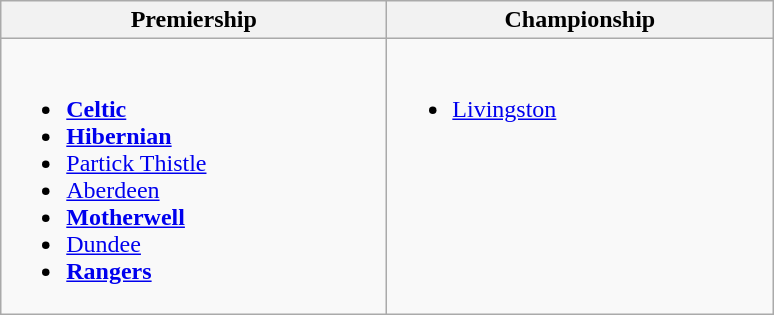<table class="wikitable">
<tr>
<th style="width:250px;">Premiership</th>
<th style="width:250px;">Championship</th>
</tr>
<tr>
<td valign=top><br><ul><li><strong><a href='#'>Celtic</a></strong></li><li><strong><a href='#'>Hibernian</a></strong></li><li><a href='#'>Partick Thistle</a></li><li><a href='#'>Aberdeen</a></li><li><strong><a href='#'>Motherwell</a></strong></li><li><a href='#'>Dundee</a></li><li><strong><a href='#'>Rangers</a></strong></li></ul></td>
<td valign=top><br><ul><li><a href='#'>Livingston</a></li></ul></td>
</tr>
</table>
